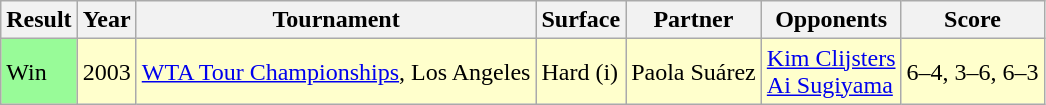<table class="sortable wikitable">
<tr>
<th>Result</th>
<th>Year</th>
<th>Tournament</th>
<th>Surface</th>
<th>Partner</th>
<th>Opponents</th>
<th class="unsortable">Score</th>
</tr>
<tr bgcolor="#ffc">
<td bgcolor="98FB98">Win</td>
<td>2003</td>
<td><a href='#'>WTA Tour Championships</a>, Los Angeles</td>
<td>Hard (i)</td>
<td> Paola Suárez</td>
<td> <a href='#'>Kim Clijsters</a> <br>  <a href='#'>Ai Sugiyama</a></td>
<td>6–4, 3–6, 6–3</td>
</tr>
</table>
